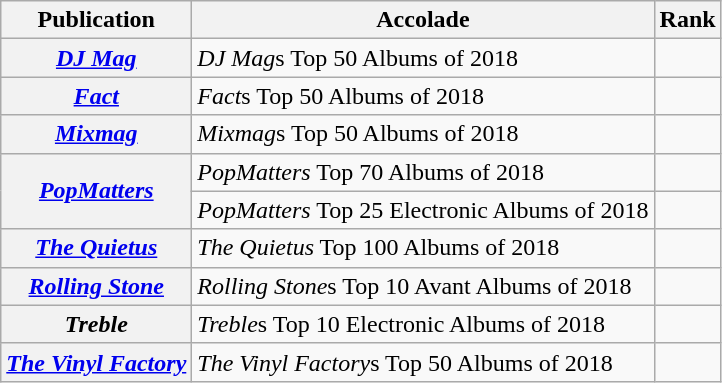<table class="wikitable sortable plainrowheaders">
<tr>
<th scope="col">Publication</th>
<th scope="col">Accolade</th>
<th scope="col">Rank</th>
</tr>
<tr>
<th scope="row"><em><a href='#'>DJ Mag</a></em></th>
<td><em>DJ Mag</em>s Top 50 Albums of 2018</td>
<td></td>
</tr>
<tr>
<th scope="row"><em><a href='#'>Fact</a></em></th>
<td><em>Fact</em>s Top 50 Albums of 2018</td>
<td></td>
</tr>
<tr>
<th scope="row"><em><a href='#'>Mixmag</a></em></th>
<td><em>Mixmag</em>s Top 50 Albums of 2018</td>
<td></td>
</tr>
<tr>
<th rowspan=2 scope="row"><em><a href='#'>PopMatters</a></em></th>
<td><em>PopMatters</em> Top 70 Albums of 2018</td>
<td></td>
</tr>
<tr>
<td><em>PopMatters</em> Top 25 Electronic Albums of 2018</td>
<td></td>
</tr>
<tr>
<th scope="row"><em><a href='#'>The Quietus</a></em></th>
<td><em>The Quietus</em> Top 100 Albums of 2018</td>
<td></td>
</tr>
<tr>
<th scope="row"><em><a href='#'>Rolling Stone</a></em></th>
<td><em>Rolling Stone</em>s Top 10 Avant Albums of 2018</td>
<td></td>
</tr>
<tr>
<th scope="row"><em>Treble</em></th>
<td><em>Treble</em>s Top 10 Electronic Albums of 2018</td>
<td></td>
</tr>
<tr>
<th scope="row"><em><a href='#'>The Vinyl Factory</a></em></th>
<td><em>The Vinyl Factory</em>s Top 50 Albums of 2018</td>
<td></td>
</tr>
</table>
